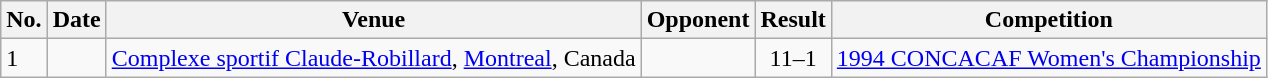<table class="wikitable sortable plainrowheaders">
<tr>
<th scope="col">No.</th>
<th scope="col" data-sort-type="date">Date</th>
<th scope="col">Venue</th>
<th scope="col">Opponent</th>
<th scope="col" class="unsortable">Result</th>
<th scope="col">Competition</th>
</tr>
<tr>
<td>1</td>
<td></td>
<td><a href='#'>Complexe sportif Claude-Robillard</a>, <a href='#'>Montreal</a>, Canada</td>
<td></td>
<td align="center">11–1</td>
<td><a href='#'>1994 CONCACAF Women's Championship</a></td>
</tr>
</table>
